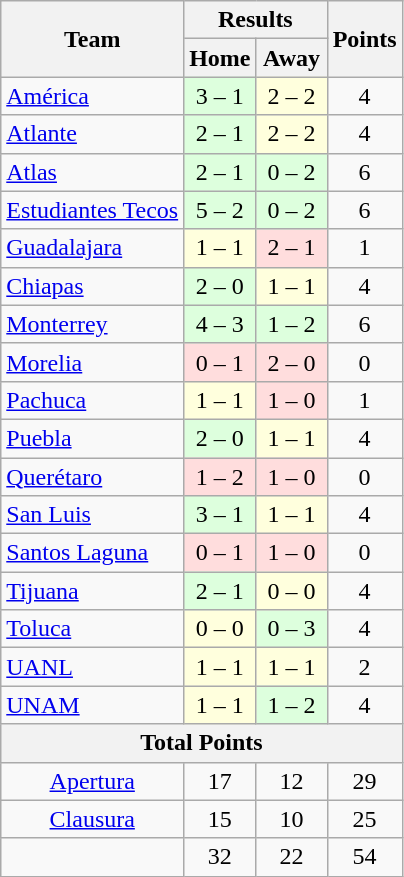<table class="wikitable" style="text-align:center">
<tr>
<th rowspan=2>Team</th>
<th colspan=2>Results</th>
<th rowspan=2>Points</th>
</tr>
<tr>
<th width=40>Home</th>
<th width=40>Away</th>
</tr>
<tr>
<td align=left><a href='#'>América</a></td>
<td bgcolor="#ddffdd">3 – 1</td>
<td bgcolor=#ffffdd>2 – 2</td>
<td>4</td>
</tr>
<tr>
<td align=left><a href='#'>Atlante</a></td>
<td bgcolor="#ddffdd">2 – 1</td>
<td bgcolor=#ffffdd>2 – 2</td>
<td>4</td>
</tr>
<tr>
<td align=left><a href='#'>Atlas</a></td>
<td bgcolor="#ddffdd">2 – 1</td>
<td bgcolor="#ddffdd">0 – 2</td>
<td>6</td>
</tr>
<tr>
<td align=left><a href='#'>Estudiantes Tecos</a></td>
<td bgcolor="#ddffdd">5 – 2</td>
<td bgcolor="#ddffdd">0 – 2</td>
<td>6</td>
</tr>
<tr>
<td align=left><a href='#'>Guadalajara</a></td>
<td bgcolor=#ffffdd>1 – 1</td>
<td bgcolor=#ffdddd>2 – 1</td>
<td>1</td>
</tr>
<tr>
<td align=left><a href='#'>Chiapas</a></td>
<td bgcolor="#ddffdd">2 – 0</td>
<td bgcolor=#ffffdd>1 – 1</td>
<td>4</td>
</tr>
<tr>
<td align=left><a href='#'>Monterrey</a></td>
<td bgcolor="#ddffdd">4 – 3</td>
<td bgcolor="#ddffdd">1 – 2</td>
<td>6</td>
</tr>
<tr>
<td align=left><a href='#'>Morelia</a></td>
<td bgcolor=#ffdddd>0 – 1</td>
<td bgcolor=#ffdddd>2 – 0</td>
<td>0</td>
</tr>
<tr>
<td align=left><a href='#'>Pachuca</a></td>
<td bgcolor=#ffffdd>1 – 1</td>
<td bgcolor=#ffdddd>1 – 0</td>
<td>1</td>
</tr>
<tr>
<td align=left><a href='#'>Puebla</a></td>
<td bgcolor="#ddffdd">2 – 0</td>
<td bgcolor=#ffffdd>1 – 1</td>
<td>4</td>
</tr>
<tr>
<td align=left><a href='#'>Querétaro</a></td>
<td bgcolor=#ffdddd>1 – 2</td>
<td bgcolor=#ffdddd>1 – 0</td>
<td>0</td>
</tr>
<tr>
<td align=left><a href='#'>San Luis</a></td>
<td bgcolor="#ddffdd">3 – 1</td>
<td bgcolor=#ffffdd>1 – 1</td>
<td>4</td>
</tr>
<tr>
<td align=left><a href='#'>Santos Laguna</a></td>
<td bgcolor=#ffdddd>0 – 1</td>
<td bgcolor=#ffdddd>1 – 0</td>
<td>0</td>
</tr>
<tr>
<td align=left><a href='#'>Tijuana</a></td>
<td bgcolor="#ddffdd">2 – 1</td>
<td bgcolor=#ffffdd>0 – 0</td>
<td>4</td>
</tr>
<tr>
<td align=left><a href='#'>Toluca</a></td>
<td bgcolor=#ffffdd>0 – 0</td>
<td bgcolor="#ddffdd">0 – 3</td>
<td>4</td>
</tr>
<tr>
<td align=left><a href='#'>UANL</a></td>
<td bgcolor=#ffffdd>1 – 1</td>
<td bgcolor=#ffffdd>1 – 1</td>
<td>2</td>
</tr>
<tr>
<td align=left><a href='#'>UNAM</a></td>
<td bgcolor=#ffffdd>1 – 1</td>
<td bgcolor="#ddffdd">1 – 2</td>
<td>4</td>
</tr>
<tr>
<th colspan=4>Total Points</th>
</tr>
<tr>
<td><a href='#'>Apertura</a></td>
<td>17</td>
<td>12</td>
<td>29</td>
</tr>
<tr>
<td><a href='#'>Clausura</a></td>
<td>15</td>
<td>10</td>
<td>25</td>
</tr>
<tr>
<td align=left></td>
<td>32</td>
<td>22</td>
<td>54</td>
</tr>
</table>
